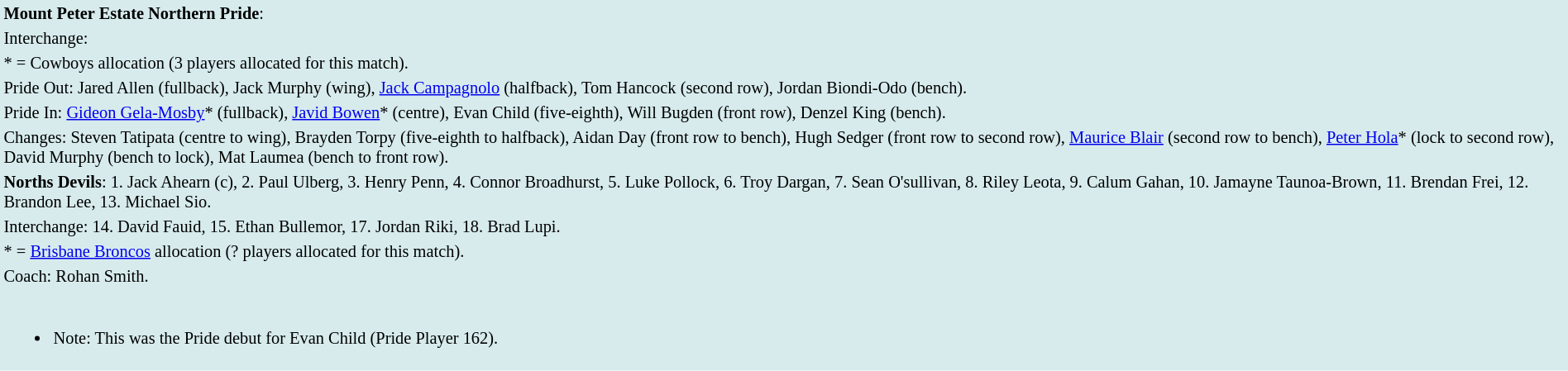<table style="background:#d7ebed; font-size:85%; width:100%;">
<tr>
<td><strong>Mount Peter Estate Northern Pride</strong>:             </td>
</tr>
<tr>
<td>Interchange:    </td>
</tr>
<tr>
<td>* = Cowboys allocation (3 players allocated for this match).</td>
</tr>
<tr>
<td>Pride Out: Jared Allen (fullback), Jack Murphy (wing), <a href='#'>Jack Campagnolo</a> (halfback), Tom Hancock (second row), Jordan Biondi-Odo (bench).</td>
</tr>
<tr>
<td>Pride In: <a href='#'>Gideon Gela-Mosby</a>* (fullback), <a href='#'>Javid Bowen</a>* (centre), Evan Child (five-eighth), Will Bugden (front row), Denzel King (bench).</td>
</tr>
<tr>
<td>Changes: Steven Tatipata (centre to wing), Brayden Torpy (five-eighth to halfback), Aidan Day (front row to bench), Hugh Sedger (front row to second row), <a href='#'>Maurice Blair</a> (second row to bench), <a href='#'>Peter Hola</a>* (lock to second row), David Murphy (bench to lock), Mat Laumea (bench to front row).</td>
</tr>
<tr>
<td><strong>Norths Devils</strong>: 1. Jack Ahearn (c), 2. Paul Ulberg, 3. Henry Penn, 4. Connor Broadhurst, 5. Luke Pollock, 6. Troy Dargan, 7. Sean O'sullivan, 8. Riley Leota, 9. Calum Gahan, 10. Jamayne Taunoa-Brown, 11. Brendan Frei, 12. Brandon Lee, 13. Michael Sio.</td>
</tr>
<tr>
<td>Interchange: 14. David Fauid, 15. Ethan Bullemor, 17. Jordan Riki, 18. Brad Lupi.</td>
</tr>
<tr>
<td>* = <a href='#'>Brisbane Broncos</a> allocation (? players allocated for this match).</td>
</tr>
<tr>
<td>Coach: Rohan Smith.</td>
</tr>
<tr>
<td><br><ul><li>Note: This was the Pride debut for Evan Child (Pride Player 162).</li></ul></td>
</tr>
<tr>
</tr>
</table>
